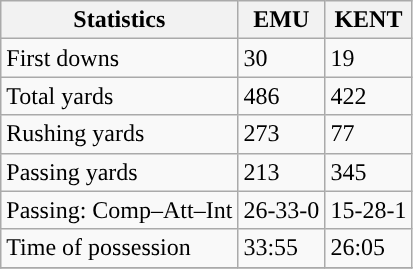<table class="wikitable" style="float: left;">
<tr>
<th>Statistics</th>
<th>EMU</th>
<th>KENT</th>
</tr>
<tr>
<td>First downs</td>
<td>30</td>
<td>19</td>
</tr>
<tr>
<td>Total yards</td>
<td>486</td>
<td>422</td>
</tr>
<tr>
<td>Rushing yards</td>
<td>273</td>
<td>77</td>
</tr>
<tr>
<td>Passing yards</td>
<td>213</td>
<td>345</td>
</tr>
<tr>
<td>Passing: Comp–Att–Int</td>
<td>26-33-0</td>
<td>15-28-1</td>
</tr>
<tr>
<td>Time of possession</td>
<td>33:55</td>
<td>26:05</td>
</tr>
<tr>
</tr>
</table>
